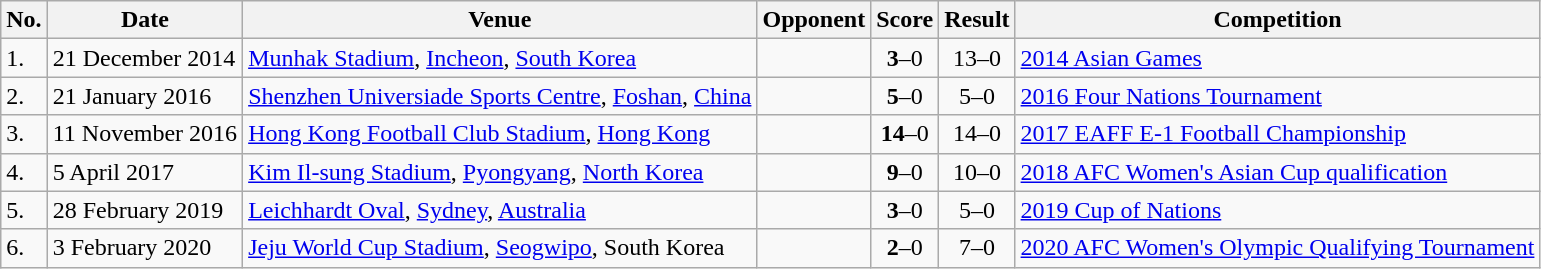<table class="wikitable">
<tr>
<th>No.</th>
<th>Date</th>
<th>Venue</th>
<th>Opponent</th>
<th>Score</th>
<th>Result</th>
<th>Competition</th>
</tr>
<tr>
<td>1.</td>
<td>21 December 2014</td>
<td><a href='#'>Munhak Stadium</a>, <a href='#'>Incheon</a>, <a href='#'>South Korea</a></td>
<td></td>
<td align=center><strong>3</strong>–0</td>
<td align=center>13–0</td>
<td><a href='#'>2014 Asian Games</a></td>
</tr>
<tr>
<td>2.</td>
<td>21 January 2016</td>
<td><a href='#'>Shenzhen Universiade Sports Centre</a>, <a href='#'>Foshan</a>, <a href='#'>China</a></td>
<td></td>
<td align=center><strong>5</strong>–0</td>
<td align=center>5–0</td>
<td><a href='#'>2016 Four Nations Tournament</a></td>
</tr>
<tr>
<td>3.</td>
<td>11 November 2016</td>
<td><a href='#'>Hong Kong Football Club Stadium</a>, <a href='#'>Hong Kong</a></td>
<td></td>
<td align=center><strong>14</strong>–0</td>
<td align=center>14–0</td>
<td><a href='#'>2017 EAFF E-1 Football Championship</a></td>
</tr>
<tr>
<td>4.</td>
<td>5 April 2017</td>
<td><a href='#'>Kim Il-sung Stadium</a>, <a href='#'>Pyongyang</a>, <a href='#'>North Korea</a></td>
<td></td>
<td align=center><strong>9</strong>–0</td>
<td align=center>10–0</td>
<td><a href='#'>2018 AFC Women's Asian Cup qualification</a></td>
</tr>
<tr>
<td>5.</td>
<td>28 February 2019</td>
<td><a href='#'>Leichhardt Oval</a>, <a href='#'>Sydney</a>, <a href='#'>Australia</a></td>
<td></td>
<td align=center><strong>3</strong>–0</td>
<td align=center>5–0</td>
<td><a href='#'>2019 Cup of Nations</a></td>
</tr>
<tr>
<td>6.</td>
<td>3 February 2020</td>
<td><a href='#'>Jeju World Cup Stadium</a>, <a href='#'>Seogwipo</a>, South Korea</td>
<td></td>
<td align=center><strong>2</strong>–0</td>
<td align=center>7–0</td>
<td><a href='#'>2020 AFC Women's Olympic Qualifying Tournament</a></td>
</tr>
</table>
